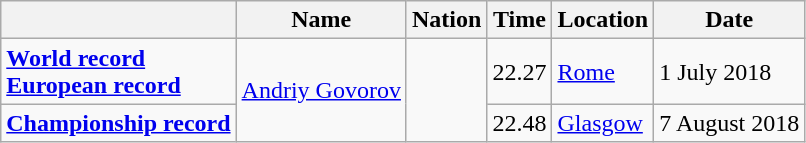<table class=wikitable>
<tr>
<th></th>
<th>Name</th>
<th>Nation</th>
<th>Time</th>
<th>Location</th>
<th>Date</th>
</tr>
<tr>
<td><strong><a href='#'>World record</a></strong><br><strong><a href='#'>European record</a></strong></td>
<td rowspan=2><a href='#'>Andriy Govorov</a></td>
<td rowspan=2></td>
<td>22.27</td>
<td><a href='#'>Rome</a></td>
<td>1 July 2018</td>
</tr>
<tr>
<td><strong><a href='#'>Championship record</a></strong></td>
<td>22.48</td>
<td><a href='#'>Glasgow</a></td>
<td>7 August 2018</td>
</tr>
</table>
